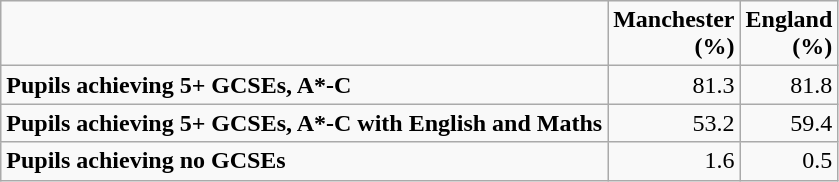<table class="wikitable" border="1">
<tr>
<td></td>
<td align=right><strong>Manchester <br>(%) </strong></td>
<td align=right><strong>England <br>(%)</strong></td>
</tr>
<tr>
<td><strong>Pupils achieving 5+ GCSEs, A*-C </strong></td>
<td align=right>81.3</td>
<td align=right>81.8</td>
</tr>
<tr>
<td><strong>Pupils achieving 5+ GCSEs, A*-C with English and Maths </strong></td>
<td align=right>53.2</td>
<td align=right>59.4</td>
</tr>
<tr>
<td><strong>Pupils achieving no GCSEs</strong></td>
<td align=right>1.6</td>
<td align=right>0.5</td>
</tr>
</table>
